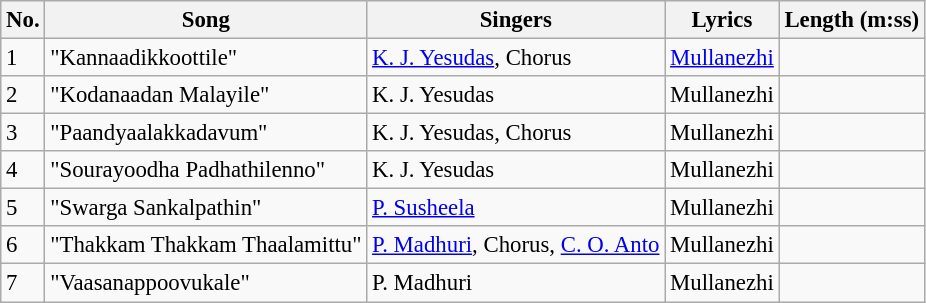<table class="wikitable" style="font-size:95%;">
<tr>
<th>No.</th>
<th>Song</th>
<th>Singers</th>
<th>Lyrics</th>
<th>Length (m:ss)</th>
</tr>
<tr>
<td>1</td>
<td>"Kannaadikkoottile"</td>
<td><a href='#'>K. J. Yesudas</a>, Chorus</td>
<td><a href='#'>Mullanezhi</a></td>
<td></td>
</tr>
<tr>
<td>2</td>
<td>"Kodanaadan Malayile"</td>
<td>K. J. Yesudas</td>
<td>Mullanezhi</td>
<td></td>
</tr>
<tr>
<td>3</td>
<td>"Paandyaalakkadavum"</td>
<td>K. J. Yesudas, Chorus</td>
<td>Mullanezhi</td>
<td></td>
</tr>
<tr>
<td>4</td>
<td>"Sourayoodha Padhathilenno"</td>
<td>K. J. Yesudas</td>
<td>Mullanezhi</td>
<td></td>
</tr>
<tr>
<td>5</td>
<td>"Swarga Sankalpathin"</td>
<td><a href='#'>P. Susheela</a></td>
<td>Mullanezhi</td>
<td></td>
</tr>
<tr>
<td>6</td>
<td>"Thakkam Thakkam Thaalamittu"</td>
<td><a href='#'>P. Madhuri</a>, Chorus, <a href='#'>C. O. Anto</a></td>
<td>Mullanezhi</td>
<td></td>
</tr>
<tr>
<td>7</td>
<td>"Vaasanappoovukale"</td>
<td>P. Madhuri</td>
<td>Mullanezhi</td>
<td></td>
</tr>
</table>
